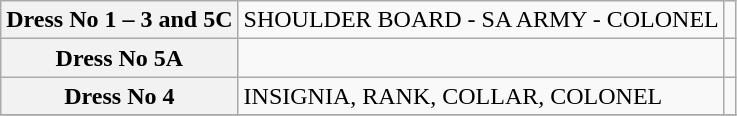<table class=wikitable style="text-align: left;">
<tr>
<th>Dress No 1 – 3 and 5C</th>
<td>SHOULDER BOARD - SA ARMY - COLONEL</td>
<td></td>
</tr>
<tr>
<th>Dress No 5A</th>
<td></td>
<td></td>
</tr>
<tr>
<th>Dress No 4</th>
<td>INSIGNIA, RANK, COLLAR, COLONEL</td>
<td></td>
</tr>
<tr>
</tr>
</table>
